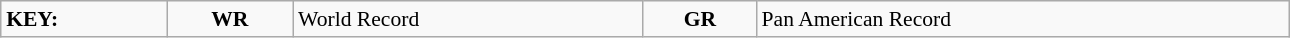<table class="wikitable" style="margin:0.5em auto; font-size:90%;position:relative;" width=68%>
<tr>
<td><strong>KEY:</strong></td>
<td align=center><strong>WR</strong></td>
<td>World Record</td>
<td align=center><strong>GR</strong></td>
<td>Pan American Record</td>
</tr>
</table>
